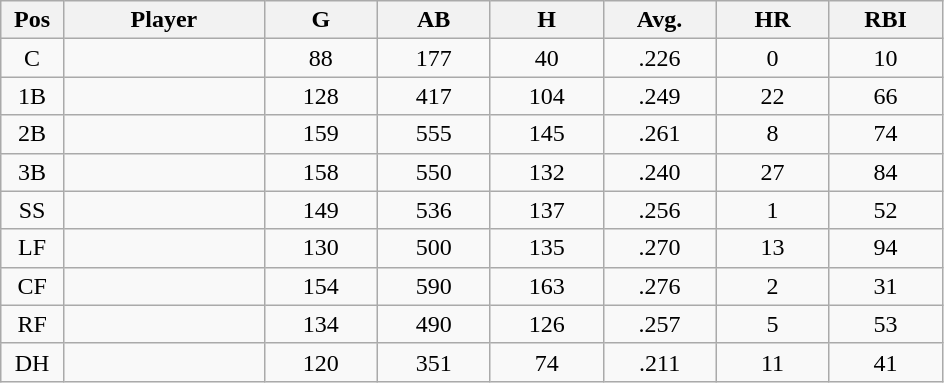<table class="wikitable sortable">
<tr>
<th bgcolor="#DDDDFF" width="5%">Pos</th>
<th bgcolor="#DDDDFF" width="16%">Player</th>
<th bgcolor="#DDDDFF" width="9%">G</th>
<th bgcolor="#DDDDFF" width="9%">AB</th>
<th bgcolor="#DDDDFF" width="9%">H</th>
<th bgcolor="#DDDDFF" width="9%">Avg.</th>
<th bgcolor="#DDDDFF" width="9%">HR</th>
<th bgcolor="#DDDDFF" width="9%">RBI</th>
</tr>
<tr align="center">
<td>C</td>
<td></td>
<td>88</td>
<td>177</td>
<td>40</td>
<td>.226</td>
<td>0</td>
<td>10</td>
</tr>
<tr align="center">
<td>1B</td>
<td></td>
<td>128</td>
<td>417</td>
<td>104</td>
<td>.249</td>
<td>22</td>
<td>66</td>
</tr>
<tr align="center">
<td>2B</td>
<td></td>
<td>159</td>
<td>555</td>
<td>145</td>
<td>.261</td>
<td>8</td>
<td>74</td>
</tr>
<tr align="center">
<td>3B</td>
<td></td>
<td>158</td>
<td>550</td>
<td>132</td>
<td>.240</td>
<td>27</td>
<td>84</td>
</tr>
<tr align="center">
<td>SS</td>
<td></td>
<td>149</td>
<td>536</td>
<td>137</td>
<td>.256</td>
<td>1</td>
<td>52</td>
</tr>
<tr align="center">
<td>LF</td>
<td></td>
<td>130</td>
<td>500</td>
<td>135</td>
<td>.270</td>
<td>13</td>
<td>94</td>
</tr>
<tr align="center">
<td>CF</td>
<td></td>
<td>154</td>
<td>590</td>
<td>163</td>
<td>.276</td>
<td>2</td>
<td>31</td>
</tr>
<tr align="center">
<td>RF</td>
<td></td>
<td>134</td>
<td>490</td>
<td>126</td>
<td>.257</td>
<td>5</td>
<td>53</td>
</tr>
<tr align="center">
<td>DH</td>
<td></td>
<td>120</td>
<td>351</td>
<td>74</td>
<td>.211</td>
<td>11</td>
<td>41</td>
</tr>
</table>
